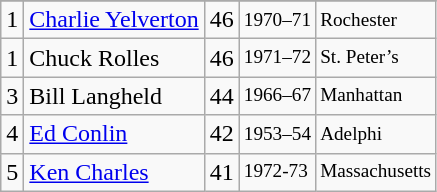<table class="wikitable">
<tr>
</tr>
<tr>
<td>1</td>
<td><a href='#'>Charlie Yelverton</a></td>
<td>46</td>
<td style="font-size:80%;">1970–71</td>
<td style="font-size:80%;">Rochester</td>
</tr>
<tr>
<td>1</td>
<td>Chuck Rolles</td>
<td>46</td>
<td style="font-size:80%;">1971–72</td>
<td style="font-size:80%;">St. Peter’s</td>
</tr>
<tr>
<td>3</td>
<td>Bill Langheld</td>
<td>44</td>
<td style="font-size:80%;">1966–67</td>
<td style="font-size:80%;">Manhattan</td>
</tr>
<tr>
<td>4</td>
<td><a href='#'>Ed Conlin</a></td>
<td>42</td>
<td style="font-size:80%;">1953–54</td>
<td style="font-size:80%;">Adelphi</td>
</tr>
<tr>
<td>5</td>
<td><a href='#'>Ken Charles</a></td>
<td>41</td>
<td style="font-size:80%;">1972-73</td>
<td style="font-size:80%;">Massachusetts</td>
</tr>
</table>
